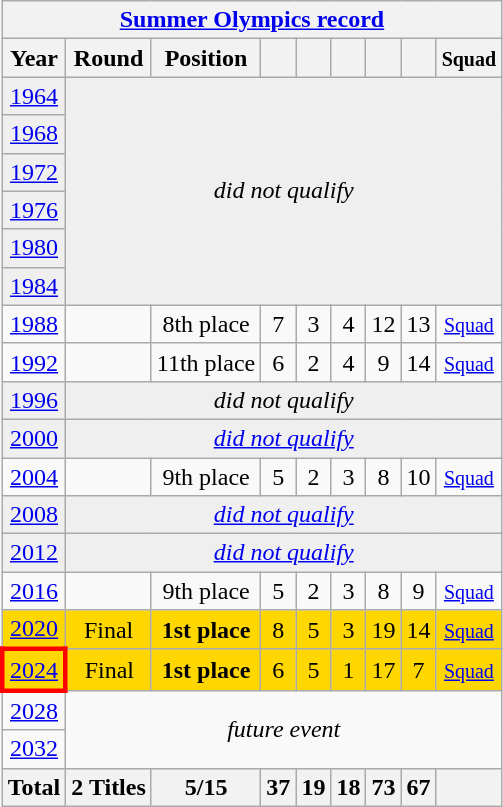<table class="wikitable" style="text-align:center">
<tr>
<th colspan=9><a href='#'>Summer Olympics record</a></th>
</tr>
<tr>
<th>Year</th>
<th>Round</th>
<th>Position</th>
<th></th>
<th></th>
<th></th>
<th></th>
<th></th>
<th><small>Squad</small></th>
</tr>
<tr bgcolor="efefef">
<td> <a href='#'>1964</a></td>
<td colspan=8 rowspan=6 align=center><em>did not qualify</em></td>
</tr>
<tr bgcolor="efefef">
<td> <a href='#'>1968</a></td>
</tr>
<tr bgcolor="efefef">
<td> <a href='#'>1972</a></td>
</tr>
<tr bgcolor="efefef">
<td> <a href='#'>1976</a></td>
</tr>
<tr bgcolor="efefef">
<td> <a href='#'>1980</a></td>
</tr>
<tr bgcolor="efefef">
<td> <a href='#'>1984</a></td>
</tr>
<tr>
<td> <a href='#'>1988</a></td>
<td></td>
<td>8th place</td>
<td>7</td>
<td>3</td>
<td>4</td>
<td>12</td>
<td>13</td>
<td><small><a href='#'>Squad</a></small></td>
</tr>
<tr>
<td> <a href='#'>1992</a></td>
<td></td>
<td>11th place</td>
<td>6</td>
<td>2</td>
<td>4</td>
<td>9</td>
<td>14</td>
<td><small><a href='#'>Squad</a></small></td>
</tr>
<tr bgcolor="efefef">
<td> <a href='#'>1996</a></td>
<td colspan=8 align=center><em>did not qualify</em></td>
</tr>
<tr bgcolor="efefef">
<td> <a href='#'>2000</a></td>
<td colspan=8 align=center><a href='#'><em>did not qualify</em></a></td>
</tr>
<tr>
<td> <a href='#'>2004</a></td>
<td></td>
<td>9th place</td>
<td>5</td>
<td>2</td>
<td>3</td>
<td>8</td>
<td>10</td>
<td><small><a href='#'>Squad</a></small></td>
</tr>
<tr bgcolor="efefef">
<td> <a href='#'>2008</a></td>
<td colspan=8 align=center><a href='#'><em>did not qualify</em></a></td>
</tr>
<tr bgcolor="efefef">
<td> <a href='#'>2012</a></td>
<td colspan=8 align=center><a href='#'><em>did not qualify</em></a></td>
</tr>
<tr>
<td> <a href='#'>2016</a></td>
<td></td>
<td>9th place</td>
<td>5</td>
<td>2</td>
<td>3</td>
<td>8</td>
<td>9</td>
<td><small><a href='#'>Squad</a></small></td>
</tr>
<tr bgcolor=gold>
<td> <a href='#'>2020</a></td>
<td>Final</td>
<td><strong>1st place</strong></td>
<td>8</td>
<td>5</td>
<td>3</td>
<td>19</td>
<td>14</td>
<td><small><a href='#'>Squad</a></small></td>
</tr>
<tr bgcolor=gold>
<td style="border:3px solid red"> <a href='#'>2024</a></td>
<td>Final</td>
<td><strong>1st place</strong></td>
<td>6</td>
<td>5</td>
<td>1</td>
<td>17</td>
<td>7</td>
<td><small><a href='#'>Squad</a></small></td>
</tr>
<tr>
<td align=center> <a href='#'>2028</a></td>
<td colspan = 8 rowspan=2><em>future event</em></td>
</tr>
<tr>
<td align=center> <a href='#'>2032</a></td>
</tr>
<tr>
<th colspan=1>Total</th>
<th>2 Titles</th>
<th>5/15</th>
<th>37</th>
<th>19</th>
<th>18</th>
<th>73</th>
<th>67</th>
<th></th>
</tr>
</table>
